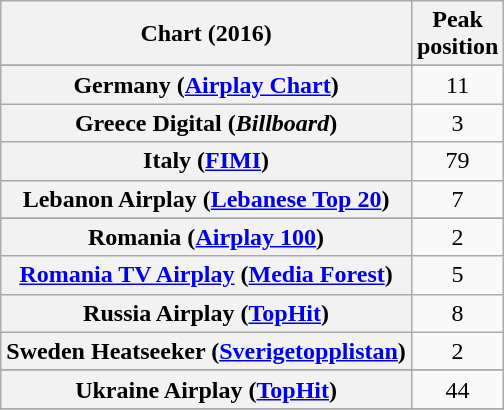<table class="wikitable sortable plainrowheaders" style="text-align:center">
<tr>
<th scope="col">Chart (2016)</th>
<th scope="col">Peak<br>position</th>
</tr>
<tr>
</tr>
<tr>
</tr>
<tr>
</tr>
<tr>
</tr>
<tr>
</tr>
<tr>
</tr>
<tr>
</tr>
<tr>
</tr>
<tr>
</tr>
<tr>
</tr>
<tr>
<th scope="row">Germany (<a href='#'>Airplay Chart</a>)</th>
<td>11</td>
</tr>
<tr>
<th scope="row">Greece Digital (<em>Billboard</em>)</th>
<td>3</td>
</tr>
<tr>
<th scope="row">Italy (<a href='#'>FIMI</a>)</th>
<td>79</td>
</tr>
<tr>
<th scope="row">Lebanon Airplay (<a href='#'>Lebanese Top 20</a>)</th>
<td>7</td>
</tr>
<tr>
</tr>
<tr>
<th scope="row">Romania (<a href='#'>Airplay 100</a>)</th>
<td>2</td>
</tr>
<tr>
<th scope="row"><a href='#'>Romania TV Airplay</a> (<a href='#'>Media Forest</a>)</th>
<td>5</td>
</tr>
<tr>
<th scope="row">Russia Airplay (<a href='#'>TopHit</a>)</th>
<td>8</td>
</tr>
<tr>
<th scope="row">Sweden Heatseeker (<a href='#'>Sverigetopplistan</a>)</th>
<td>2</td>
</tr>
<tr>
</tr>
<tr>
<th scope="row">Ukraine Airplay (<a href='#'>TopHit</a>)</th>
<td>44</td>
</tr>
<tr>
</tr>
</table>
